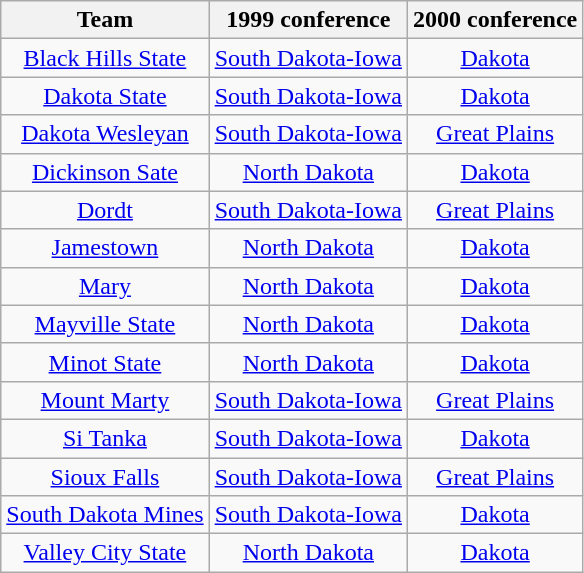<table class="wikitable sortable">
<tr>
<th>Team</th>
<th>1999 conference</th>
<th>2000 conference</th>
</tr>
<tr style="text-align:center;">
<td><a href='#'>Black Hills State</a></td>
<td><a href='#'>South Dakota-Iowa</a></td>
<td><a href='#'>Dakota</a></td>
</tr>
<tr style="text-align:center;">
<td><a href='#'>Dakota State</a></td>
<td><a href='#'>South Dakota-Iowa</a></td>
<td><a href='#'>Dakota</a></td>
</tr>
<tr style="text-align:center;">
<td><a href='#'>Dakota Wesleyan</a></td>
<td><a href='#'>South Dakota-Iowa</a></td>
<td><a href='#'>Great Plains</a></td>
</tr>
<tr style="text-align:center;">
<td><a href='#'>Dickinson Sate</a></td>
<td><a href='#'>North Dakota</a></td>
<td><a href='#'>Dakota</a></td>
</tr>
<tr style="text-align:center;">
<td><a href='#'>Dordt</a></td>
<td><a href='#'>South Dakota-Iowa</a></td>
<td><a href='#'>Great Plains</a></td>
</tr>
<tr style="text-align:center;">
<td><a href='#'>Jamestown</a></td>
<td><a href='#'>North Dakota</a></td>
<td><a href='#'>Dakota</a></td>
</tr>
<tr style="text-align:center;">
<td><a href='#'>Mary</a></td>
<td><a href='#'>North Dakota</a></td>
<td><a href='#'>Dakota</a></td>
</tr>
<tr style="text-align:center;">
<td><a href='#'>Mayville State</a></td>
<td><a href='#'>North Dakota</a></td>
<td><a href='#'>Dakota</a></td>
</tr>
<tr style="text-align:center;">
<td><a href='#'>Minot State</a></td>
<td><a href='#'>North Dakota</a></td>
<td><a href='#'>Dakota</a></td>
</tr>
<tr style="text-align:center;">
<td><a href='#'>Mount Marty</a></td>
<td><a href='#'>South Dakota-Iowa</a></td>
<td><a href='#'>Great Plains</a></td>
</tr>
<tr style="text-align:center;">
<td><a href='#'>Si Tanka</a></td>
<td><a href='#'>South Dakota-Iowa</a></td>
<td><a href='#'>Dakota</a></td>
</tr>
<tr style="text-align:center;">
<td><a href='#'>Sioux Falls</a></td>
<td><a href='#'>South Dakota-Iowa</a></td>
<td><a href='#'>Great Plains</a></td>
</tr>
<tr style="text-align:center;">
<td><a href='#'>South Dakota Mines</a></td>
<td><a href='#'>South Dakota-Iowa</a></td>
<td><a href='#'>Dakota</a></td>
</tr>
<tr style="text-align:center;">
<td><a href='#'>Valley City State</a></td>
<td><a href='#'>North Dakota</a></td>
<td><a href='#'>Dakota</a></td>
</tr>
</table>
